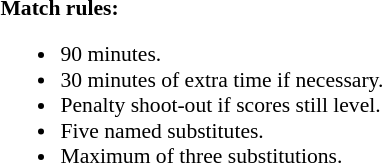<table width=100% style="font-size: 90%">
<tr>
<td width=50% valign=top><br><strong>Match rules:</strong><ul><li>90 minutes.</li><li>30 minutes of extra time if necessary.</li><li>Penalty shoot-out if scores still level.</li><li>Five named substitutes.</li><li>Maximum of three substitutions.</li></ul></td>
</tr>
</table>
